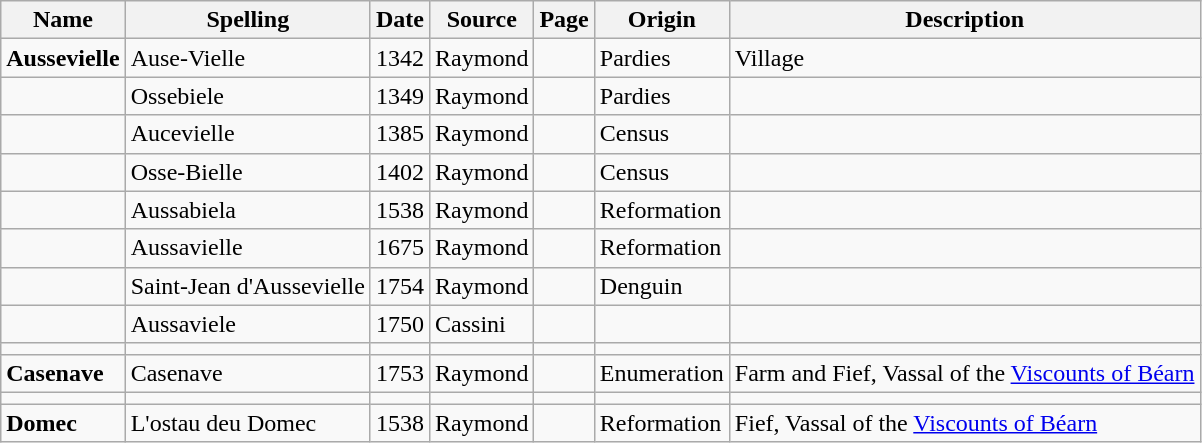<table class="wikitable">
<tr>
<th>Name</th>
<th>Spelling</th>
<th>Date</th>
<th>Source</th>
<th>Page</th>
<th>Origin</th>
<th>Description</th>
</tr>
<tr>
<td><strong>Aussevielle</strong></td>
<td>Ause-Vielle</td>
<td>1342</td>
<td>Raymond</td>
<td></td>
<td>Pardies</td>
<td>Village</td>
</tr>
<tr>
<td></td>
<td>Ossebiele</td>
<td>1349</td>
<td>Raymond</td>
<td></td>
<td>Pardies</td>
<td></td>
</tr>
<tr>
<td></td>
<td>Aucevielle</td>
<td>1385</td>
<td>Raymond</td>
<td></td>
<td>Census</td>
<td></td>
</tr>
<tr>
<td></td>
<td>Osse-Bielle</td>
<td>1402</td>
<td>Raymond</td>
<td></td>
<td>Census</td>
<td></td>
</tr>
<tr>
<td></td>
<td>Aussabiela</td>
<td>1538</td>
<td>Raymond</td>
<td></td>
<td>Reformation</td>
<td></td>
</tr>
<tr>
<td></td>
<td>Aussavielle</td>
<td>1675</td>
<td>Raymond</td>
<td></td>
<td>Reformation</td>
<td></td>
</tr>
<tr>
<td></td>
<td>Saint-Jean d'Aussevielle</td>
<td>1754</td>
<td>Raymond</td>
<td></td>
<td>Denguin</td>
<td></td>
</tr>
<tr>
<td></td>
<td>Aussaviele</td>
<td>1750</td>
<td>Cassini</td>
<td></td>
<td></td>
<td></td>
</tr>
<tr>
<td></td>
<td></td>
<td></td>
<td></td>
<td></td>
<td></td>
<td></td>
</tr>
<tr>
<td><strong>Casenave</strong></td>
<td>Casenave</td>
<td>1753</td>
<td>Raymond</td>
<td></td>
<td>Enumeration</td>
<td>Farm and Fief, Vassal of the <a href='#'>Viscounts of Béarn</a></td>
</tr>
<tr>
<td></td>
<td></td>
<td></td>
<td></td>
<td></td>
<td></td>
<td></td>
</tr>
<tr>
<td><strong>Domec</strong></td>
<td>L'ostau deu Domec</td>
<td>1538</td>
<td>Raymond</td>
<td></td>
<td>Reformation</td>
<td>Fief, Vassal of the <a href='#'>Viscounts of Béarn</a></td>
</tr>
</table>
